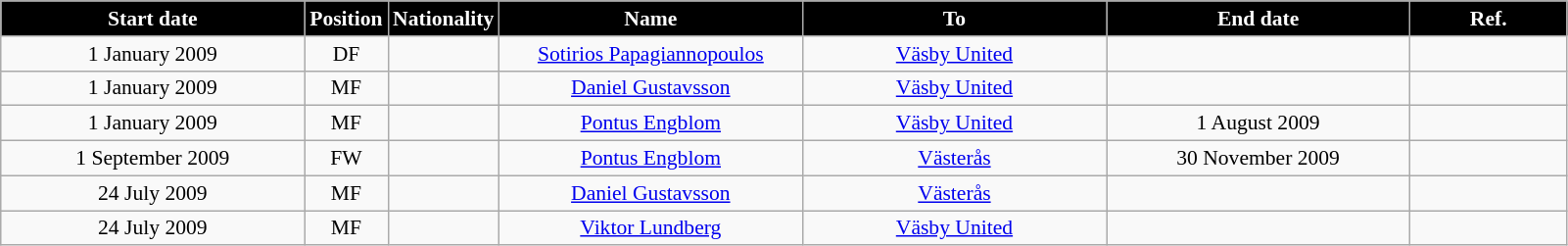<table class="wikitable"  style="text-align:center; font-size:90%; ">
<tr>
<th style="background:#000000; color:white; width:200px;">Start date</th>
<th style="background:#000000; color:white; width:50px;">Position</th>
<th style="background:#000000; color:white; width:50px;">Nationality</th>
<th style="background:#000000; color:white; width:200px;">Name</th>
<th style="background:#000000; color:white; width:200px;">To</th>
<th style="background:#000000; color:white; width:200px;">End date</th>
<th style="background:#000000; color:white; width:100px;">Ref.</th>
</tr>
<tr>
<td>1 January 2009</td>
<td>DF</td>
<td></td>
<td><a href='#'>Sotirios Papagiannopoulos</a></td>
<td><a href='#'>Väsby United</a></td>
<td></td>
<td></td>
</tr>
<tr>
<td>1 January 2009</td>
<td>MF</td>
<td></td>
<td><a href='#'>Daniel Gustavsson</a></td>
<td><a href='#'>Väsby United</a></td>
<td></td>
<td></td>
</tr>
<tr>
<td>1 January 2009</td>
<td>MF</td>
<td></td>
<td><a href='#'>Pontus Engblom</a></td>
<td><a href='#'>Väsby United</a></td>
<td>1 August 2009</td>
<td></td>
</tr>
<tr>
<td>1 September 2009</td>
<td>FW</td>
<td></td>
<td><a href='#'>Pontus Engblom</a></td>
<td><a href='#'>Västerås</a></td>
<td>30 November 2009</td>
<td></td>
</tr>
<tr>
<td>24 July 2009</td>
<td>MF</td>
<td></td>
<td><a href='#'>Daniel Gustavsson</a></td>
<td><a href='#'>Västerås</a></td>
<td></td>
<td></td>
</tr>
<tr>
<td>24 July 2009</td>
<td>MF</td>
<td></td>
<td><a href='#'>Viktor Lundberg</a></td>
<td><a href='#'>Väsby United</a></td>
<td></td>
<td></td>
</tr>
</table>
